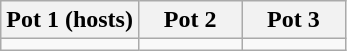<table class="wikitable">
<tr>
<th width=40%>Pot 1 (hosts)</th>
<th width=30%>Pot 2</th>
<th width=30%>Pot 3</th>
</tr>
<tr style="vertical-align:top">
<td></td>
<td></td>
<td></td>
</tr>
</table>
